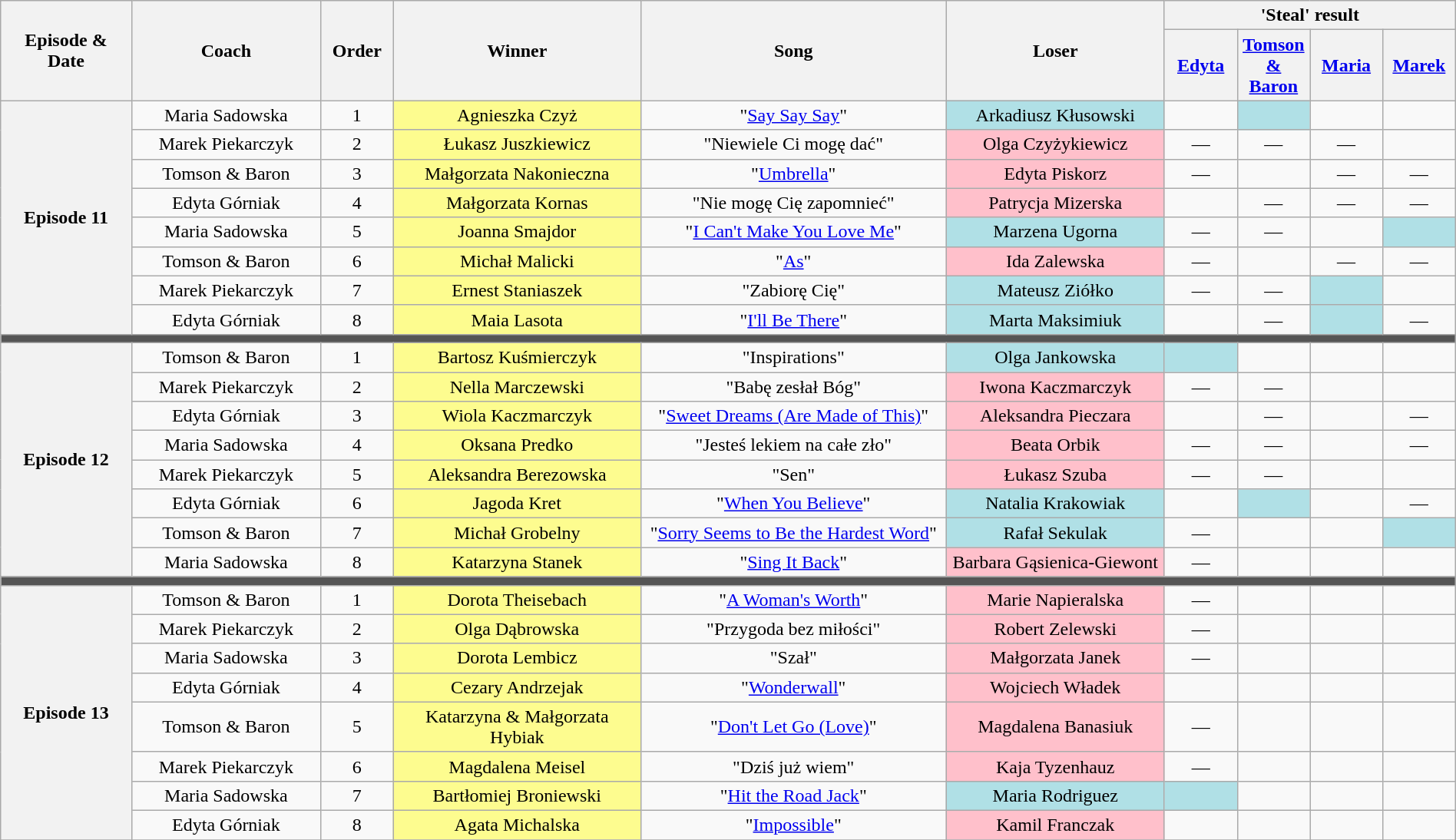<table class="wikitable" style="text-align: center; width:100%;">
<tr>
<th rowspan="2" width="9%">Episode & Date</th>
<th rowspan="2" width="13%">Coach</th>
<th rowspan="2" width="05%">Order</th>
<th rowspan="2" width="17%">Winner</th>
<th rowspan="2" width="21%">Song</th>
<th rowspan="2" width="15%">Loser</th>
<th colspan="4" width="20%">'Steal' result</th>
</tr>
<tr>
<th width="05%"><a href='#'>Edyta</a></th>
<th width="05%"><a href='#'>Tomson & Baron</a></th>
<th width="05%"><a href='#'>Maria</a></th>
<th width="05%"><a href='#'>Marek</a></th>
</tr>
<tr>
<th rowspan="8">Episode 11<br><small></small></th>
<td>Maria Sadowska</td>
<td>1</td>
<td style="background:#fdfc8f;">Agnieszka Czyż</td>
<td>"<a href='#'>Say Say Say</a>"</td>
<td style="background:#B0E0E6;">Arkadiusz Kłusowski</td>
<td><strong></strong></td>
<td style="background:#B0E0E6;"><strong></strong></td>
<td></td>
<td><strong></strong></td>
</tr>
<tr>
<td>Marek Piekarczyk</td>
<td>2</td>
<td style="background:#fdfc8f;">Łukasz Juszkiewicz</td>
<td>"Niewiele Ci mogę dać"</td>
<td style="background:pink">Olga Czyżykiewicz</td>
<td>—</td>
<td>—</td>
<td>—</td>
<td></td>
</tr>
<tr>
<td>Tomson & Baron</td>
<td>3</td>
<td style="background:#fdfc8f;">Małgorzata Nakonieczna</td>
<td>"<a href='#'>Umbrella</a>"</td>
<td style="background:pink">Edyta Piskorz</td>
<td>—</td>
<td></td>
<td>—</td>
<td>—</td>
</tr>
<tr>
<td>Edyta Górniak</td>
<td>4</td>
<td style="background:#fdfc8f;">Małgorzata Kornas</td>
<td>"Nie mogę Cię zapomnieć"</td>
<td style="background:pink">Patrycja Mizerska</td>
<td></td>
<td>—</td>
<td>—</td>
<td>—</td>
</tr>
<tr>
<td>Maria Sadowska</td>
<td>5</td>
<td style="background:#fdfc8f;">Joanna Smajdor</td>
<td>"<a href='#'>I Can't Make You Love Me</a>"</td>
<td style="background:#B0E0E6;">Marzena Ugorna</td>
<td>—</td>
<td>—</td>
<td></td>
<td style="background:#B0E0E6;"><strong></strong></td>
</tr>
<tr>
<td>Tomson & Baron</td>
<td>6</td>
<td style="background:#fdfc8f;">Michał Malicki</td>
<td>"<a href='#'>As</a>"</td>
<td style="background:pink">Ida Zalewska</td>
<td>—</td>
<td></td>
<td>—</td>
<td>—</td>
</tr>
<tr>
<td>Marek Piekarczyk</td>
<td>7</td>
<td style="background:#fdfc8f;">Ernest Staniaszek</td>
<td>"Zabiorę Cię"</td>
<td style="background:#B0E0E6;">Mateusz Ziółko</td>
<td>—</td>
<td>—</td>
<td style="background:#B0E0E6;"><strong></strong></td>
<td></td>
</tr>
<tr>
<td>Edyta Górniak</td>
<td>8</td>
<td style="background:#fdfc8f;">Maia Lasota</td>
<td>"<a href='#'>I'll Be There</a>"</td>
<td style="background:#B0E0E6;">Marta Maksimiuk</td>
<td></td>
<td>—</td>
<td style="background:#B0E0E6;"><strong></strong></td>
<td>—</td>
</tr>
<tr>
<td colspan="10" style="background:#555555;"></td>
</tr>
<tr>
<th rowspan="8">Episode 12<br><small></small></th>
<td>Tomson & Baron</td>
<td>1</td>
<td style="background:#fdfc8f;">Bartosz Kuśmierczyk</td>
<td>"Inspirations"</td>
<td style="background:#B0E0E6;">Olga Jankowska</td>
<td style="background:#B0E0E6;"><strong></strong></td>
<td></td>
<td></td>
<td><strong></strong></td>
</tr>
<tr>
<td>Marek Piekarczyk</td>
<td>2</td>
<td style="background:#fdfc8f;">Nella Marczewski</td>
<td>"Babę zesłał Bóg"</td>
<td style="background:pink">Iwona Kaczmarczyk</td>
<td>—</td>
<td>—</td>
<td></td>
<td></td>
</tr>
<tr>
<td>Edyta Górniak</td>
<td>3</td>
<td style="background:#fdfc8f;">Wiola Kaczmarczyk</td>
<td>"<a href='#'>Sweet Dreams (Are Made of This)</a>"</td>
<td style="background:pink">Aleksandra Pieczara</td>
<td></td>
<td>—</td>
<td></td>
<td>—</td>
</tr>
<tr>
<td>Maria Sadowska</td>
<td>4</td>
<td style="background:#fdfc8f;">Oksana Predko</td>
<td>"Jesteś lekiem na całe zło"</td>
<td style="background:pink">Beata Orbik</td>
<td>—</td>
<td>—</td>
<td></td>
<td>—</td>
</tr>
<tr>
<td>Marek Piekarczyk</td>
<td>5</td>
<td style="background:#fdfc8f;">Aleksandra Berezowska</td>
<td>"Sen"</td>
<td style="background:pink">Łukasz Szuba</td>
<td>—</td>
<td>—</td>
<td></td>
<td></td>
</tr>
<tr>
<td>Edyta Górniak</td>
<td>6</td>
<td style="background:#fdfc8f;">Jagoda Kret</td>
<td>"<a href='#'>When You Believe</a>"</td>
<td style="background:#B0E0E6;">Natalia Krakowiak</td>
<td></td>
<td style="background:#B0E0E6;"><strong></strong></td>
<td></td>
<td>—</td>
</tr>
<tr>
<td>Tomson & Baron</td>
<td>7</td>
<td style="background:#fdfc8f;">Michał Grobelny</td>
<td>"<a href='#'>Sorry Seems to Be the Hardest Word</a>"</td>
<td style="background:#B0E0E6;">Rafał Sekulak</td>
<td>—</td>
<td></td>
<td></td>
<td style="background:#B0E0E6;"><strong></strong></td>
</tr>
<tr>
<td>Maria Sadowska</td>
<td>8</td>
<td style="background:#fdfc8f;">Katarzyna Stanek</td>
<td>"<a href='#'>Sing It Back</a>"</td>
<td style="background:pink">Barbara Gąsienica-Giewont</td>
<td>—</td>
<td></td>
<td></td>
<td></td>
</tr>
<tr>
<td colspan="10" style="background:#555555;"></td>
</tr>
<tr>
<th rowspan="8">Episode 13<br><small></small></th>
<td>Tomson & Baron</td>
<td>1</td>
<td style="background:#fdfc8f;">Dorota Theisebach</td>
<td>"<a href='#'>A Woman's Worth</a>"</td>
<td style="background:pink">Marie Napieralska</td>
<td>—</td>
<td></td>
<td></td>
<td></td>
</tr>
<tr>
<td>Marek Piekarczyk</td>
<td>2</td>
<td style="background:#fdfc8f;">Olga Dąbrowska</td>
<td>"Przygoda bez miłości"</td>
<td style="background:pink">Robert Zelewski</td>
<td>—</td>
<td></td>
<td></td>
<td></td>
</tr>
<tr>
<td>Maria Sadowska</td>
<td>3</td>
<td style="background:#fdfc8f;">Dorota Lembicz</td>
<td>"Szał"</td>
<td style="background:pink">Małgorzata Janek</td>
<td>—</td>
<td></td>
<td></td>
<td></td>
</tr>
<tr>
<td>Edyta Górniak</td>
<td>4</td>
<td style="background:#fdfc8f;">Cezary Andrzejak</td>
<td>"<a href='#'>Wonderwall</a>"</td>
<td style="background:pink">Wojciech Władek</td>
<td></td>
<td></td>
<td></td>
<td></td>
</tr>
<tr>
<td>Tomson & Baron</td>
<td>5</td>
<td style="background:#fdfc8f;">Katarzyna & Małgorzata Hybiak</td>
<td>"<a href='#'>Don't Let Go (Love)</a>"</td>
<td style="background:pink">Magdalena Banasiuk</td>
<td>—</td>
<td></td>
<td></td>
<td></td>
</tr>
<tr>
<td>Marek Piekarczyk</td>
<td>6</td>
<td style="background:#fdfc8f;">Magdalena Meisel</td>
<td>"Dziś już wiem"</td>
<td style="background:pink">Kaja Tyzenhauz</td>
<td>—</td>
<td></td>
<td></td>
<td></td>
</tr>
<tr>
<td>Maria Sadowska</td>
<td>7</td>
<td style="background:#fdfc8f;">Bartłomiej Broniewski</td>
<td>"<a href='#'>Hit the Road Jack</a>"</td>
<td style="background:#B0E0E6;">Maria Rodriguez</td>
<td style="background:#B0E0E6;"><strong></strong></td>
<td></td>
<td></td>
<td></td>
</tr>
<tr>
<td>Edyta Górniak</td>
<td>8</td>
<td style="background:#fdfc8f;">Agata Michalska</td>
<td>"<a href='#'>Impossible</a>"</td>
<td style="background:pink">Kamil Franczak</td>
<td></td>
<td></td>
<td></td>
<td></td>
</tr>
<tr>
</tr>
</table>
